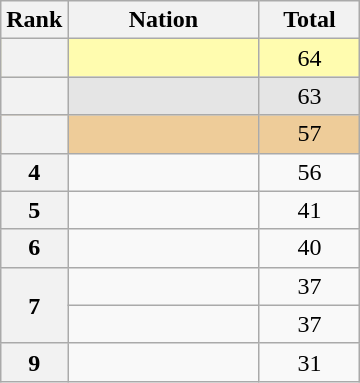<table class="wikitable sortable" style="text-align:center;">
<tr>
<th scope="col" style="width:25px;">Rank</th>
<th ! scope="col" style="width:120px;">Nation</th>
<th ! scope="col" style="width:60px;">Total</th>
</tr>
<tr bgcolor=fffcaf>
<th scope=row></th>
<td align=left></td>
<td>64</td>
</tr>
<tr bgcolor=e5e5e5>
<th scope=row></th>
<td align=left></td>
<td>63</td>
</tr>
<tr bgcolor=eecc99>
<th scope=row></th>
<td align=left></td>
<td>57</td>
</tr>
<tr>
<th scope=row>4</th>
<td align=left></td>
<td>56</td>
</tr>
<tr>
<th scope=row>5</th>
<td align=left></td>
<td>41</td>
</tr>
<tr>
<th scope=row>6</th>
<td align=left></td>
<td>40</td>
</tr>
<tr>
<th scope=row rowspan=2>7</th>
<td align=left></td>
<td>37</td>
</tr>
<tr>
<td align=left></td>
<td>37</td>
</tr>
<tr>
<th scope=row>9</th>
<td align=left></td>
<td>31</td>
</tr>
</table>
